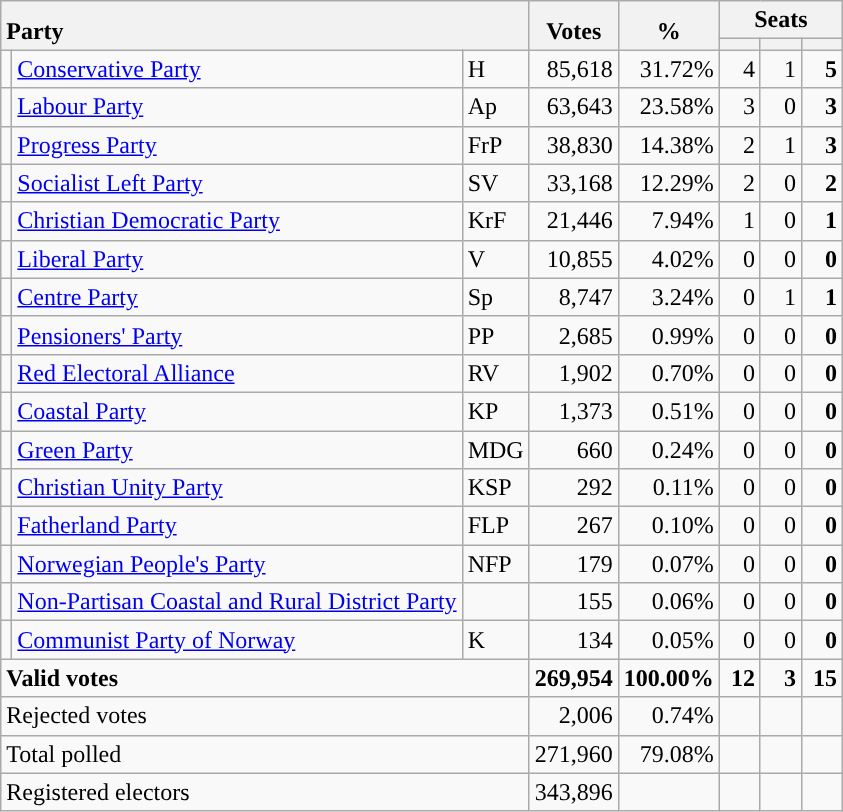<table class="wikitable" border="1" style="text-align:right;">
<tr>
<th style="text-align:left;" valign=bottom rowspan=2 colspan=3>Party</th>
<th align=center valign=bottom rowspan=2 width="50">Votes</th>
<th align=center valign=bottom rowspan=2 width="50">%</th>
<th colspan=3>Seats</th>
</tr>
<tr>
<th align=center valign=bottom width="20"><small></small></th>
<th align=center valign=bottom width="20"><small><a href='#'></a></small></th>
<th align=center valign=bottom width="20"><small></small></th>
</tr>
<tr>
<td style="color:inherit;background:"></td>
<td align=left><a href='#'>Conservative Party</a></td>
<td align=left>H</td>
<td>85,618</td>
<td>31.72%</td>
<td>4</td>
<td>1</td>
<td><strong>5</strong></td>
</tr>
<tr>
<td style="color:inherit;background:"></td>
<td align=left><a href='#'>Labour Party</a></td>
<td align=left>Ap</td>
<td>63,643</td>
<td>23.58%</td>
<td>3</td>
<td>0</td>
<td><strong>3</strong></td>
</tr>
<tr>
<td style="color:inherit;background:"></td>
<td align=left><a href='#'>Progress Party</a></td>
<td align=left>FrP</td>
<td>38,830</td>
<td>14.38%</td>
<td>2</td>
<td>1</td>
<td><strong>3</strong></td>
</tr>
<tr>
<td style="color:inherit;background:"></td>
<td align=left><a href='#'>Socialist Left Party</a></td>
<td align=left>SV</td>
<td>33,168</td>
<td>12.29%</td>
<td>2</td>
<td>0</td>
<td><strong>2</strong></td>
</tr>
<tr>
<td style="color:inherit;background:"></td>
<td align=left><a href='#'>Christian Democratic Party</a></td>
<td align=left>KrF</td>
<td>21,446</td>
<td>7.94%</td>
<td>1</td>
<td>0</td>
<td><strong>1</strong></td>
</tr>
<tr>
<td style="color:inherit;background:"></td>
<td align=left><a href='#'>Liberal Party</a></td>
<td align=left>V</td>
<td>10,855</td>
<td>4.02%</td>
<td>0</td>
<td>0</td>
<td><strong>0</strong></td>
</tr>
<tr>
<td style="color:inherit;background:"></td>
<td align=left><a href='#'>Centre Party</a></td>
<td align=left>Sp</td>
<td>8,747</td>
<td>3.24%</td>
<td>0</td>
<td>1</td>
<td><strong>1</strong></td>
</tr>
<tr>
<td style="color:inherit;background:"></td>
<td align=left><a href='#'>Pensioners' Party</a></td>
<td align=left>PP</td>
<td>2,685</td>
<td>0.99%</td>
<td>0</td>
<td>0</td>
<td><strong>0</strong></td>
</tr>
<tr>
<td style="color:inherit;background:"></td>
<td align=left><a href='#'>Red Electoral Alliance</a></td>
<td align=left>RV</td>
<td>1,902</td>
<td>0.70%</td>
<td>0</td>
<td>0</td>
<td><strong>0</strong></td>
</tr>
<tr>
<td style="color:inherit;background:"></td>
<td align=left><a href='#'>Coastal Party</a></td>
<td align=left>KP</td>
<td>1,373</td>
<td>0.51%</td>
<td>0</td>
<td>0</td>
<td><strong>0</strong></td>
</tr>
<tr>
<td style="color:inherit;background:"></td>
<td align=left><a href='#'>Green Party</a></td>
<td align=left>MDG</td>
<td>660</td>
<td>0.24%</td>
<td>0</td>
<td>0</td>
<td><strong>0</strong></td>
</tr>
<tr>
<td style="color:inherit;background:"></td>
<td align=left><a href='#'>Christian Unity Party</a></td>
<td align=left>KSP</td>
<td>292</td>
<td>0.11%</td>
<td>0</td>
<td>0</td>
<td><strong>0</strong></td>
</tr>
<tr>
<td style="color:inherit;background:"></td>
<td align=left><a href='#'>Fatherland Party</a></td>
<td align=left>FLP</td>
<td>267</td>
<td>0.10%</td>
<td>0</td>
<td>0</td>
<td><strong>0</strong></td>
</tr>
<tr>
<td style="color:inherit;background:"></td>
<td align=left><a href='#'>Norwegian People's Party</a></td>
<td align=left>NFP</td>
<td>179</td>
<td>0.07%</td>
<td>0</td>
<td>0</td>
<td><strong>0</strong></td>
</tr>
<tr>
<td></td>
<td align=left><a href='#'>Non-Partisan Coastal and Rural District Party</a></td>
<td align=left></td>
<td>155</td>
<td>0.06%</td>
<td>0</td>
<td>0</td>
<td><strong>0</strong></td>
</tr>
<tr>
<td style="color:inherit;background:"></td>
<td align=left><a href='#'>Communist Party of Norway</a></td>
<td align=left>K</td>
<td>134</td>
<td>0.05%</td>
<td>0</td>
<td>0</td>
<td><strong>0</strong></td>
</tr>
<tr style="font-weight:bold">
<td align=left colspan=3>Valid votes</td>
<td>269,954</td>
<td>100.00%</td>
<td>12</td>
<td>3</td>
<td>15</td>
</tr>
<tr>
<td align=left colspan=3>Rejected votes</td>
<td>2,006</td>
<td>0.74%</td>
<td></td>
<td></td>
<td></td>
</tr>
<tr>
<td align=left colspan=3>Total polled</td>
<td>271,960</td>
<td>79.08%</td>
<td></td>
<td></td>
<td></td>
</tr>
<tr>
<td align=left colspan=3>Registered electors</td>
<td>343,896</td>
<td></td>
<td></td>
<td></td>
<td></td>
</tr>
</table>
